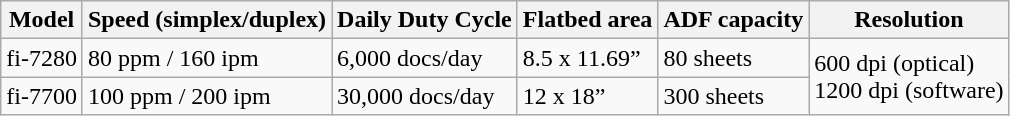<table class="wikitable">
<tr>
<th>Model</th>
<th>Speed (simplex/duplex)</th>
<th>Daily Duty Cycle</th>
<th>Flatbed area</th>
<th>ADF capacity</th>
<th>Resolution</th>
</tr>
<tr>
<td>fi-7280</td>
<td>80 ppm / 160 ipm</td>
<td>6,000 docs/day</td>
<td>8.5 x 11.69”</td>
<td>80 sheets</td>
<td rowspan="2">600 dpi (optical)<br>1200 dpi (software)</td>
</tr>
<tr>
<td>fi-7700</td>
<td>100 ppm / 200 ipm</td>
<td>30,000 docs/day</td>
<td>12 x 18”</td>
<td>300 sheets</td>
</tr>
</table>
